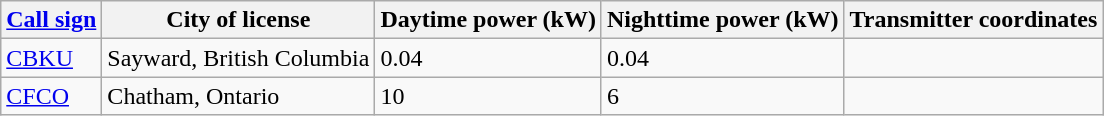<table class="wikitable sortable">
<tr>
<th><a href='#'>Call sign</a></th>
<th>City of license</th>
<th>Daytime power (kW)</th>
<th>Nighttime power (kW)</th>
<th>Transmitter coordinates</th>
</tr>
<tr>
<td><a href='#'>CBKU</a></td>
<td>Sayward, British Columbia</td>
<td>0.04</td>
<td>0.04</td>
<td></td>
</tr>
<tr>
<td><a href='#'>CFCO</a></td>
<td>Chatham, Ontario</td>
<td>10</td>
<td>6</td>
<td></td>
</tr>
</table>
